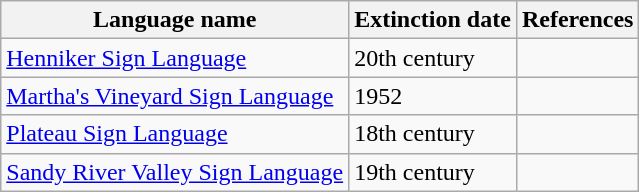<table class="wikitable sortable">
<tr>
<th>Language name</th>
<th>Extinction date</th>
<th>References</th>
</tr>
<tr>
<td><a href='#'>Henniker Sign Language</a></td>
<td>20th century</td>
<td></td>
</tr>
<tr>
<td><a href='#'>Martha's Vineyard Sign Language</a></td>
<td>1952</td>
<td></td>
</tr>
<tr>
<td><a href='#'>Plateau Sign Language</a></td>
<td>18th century</td>
<td></td>
</tr>
<tr>
<td><a href='#'>Sandy River Valley Sign Language</a></td>
<td>19th century</td>
<td></td>
</tr>
</table>
